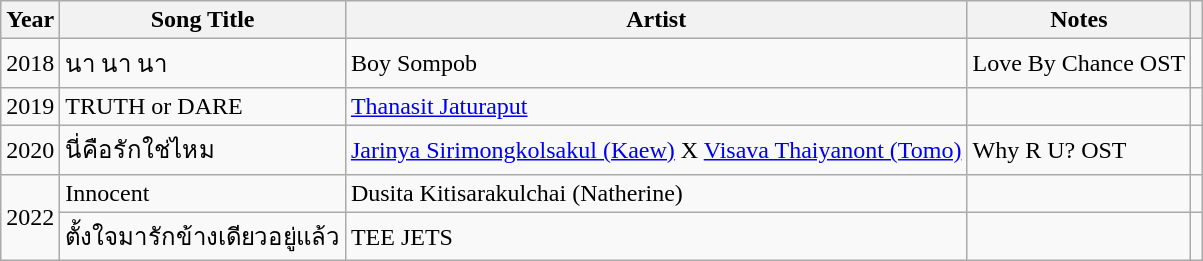<table class="wikitable plainrowheaders sortable">
<tr>
<th scope="col">Year</th>
<th scope="col">Song Title</th>
<th scope="col">Artist</th>
<th scope="col">Notes</th>
<th class="unsortable"></th>
</tr>
<tr>
<td style="text-align: center;">2018</td>
<td>นา นา นา</td>
<td>Boy Sompob</td>
<td>Love By Chance OST</td>
<td></td>
</tr>
<tr>
<td style="text-align: center;">2019</td>
<td>TRUTH or DARE</td>
<td><a href='#'>Thanasit Jaturaput</a></td>
<td></td>
<td></td>
</tr>
<tr>
<td style="text-align: center;">2020</td>
<td>นี่คือรักใช่ไหม</td>
<td><a href='#'>Jarinya Sirimongkolsakul (Kaew)</a> X <a href='#'>Visava Thaiyanont (Tomo)</a></td>
<td>Why R U? OST</td>
<td></td>
</tr>
<tr>
<td rowspan="2" style="text-align: center;">2022</td>
<td>Innocent</td>
<td>Dusita Kitisarakulchai (Natherine)</td>
<td></td>
<td></td>
</tr>
<tr>
<td>ตั้งใจมารักข้างเดียวอยู่แล้ว</td>
<td>TEE JETS</td>
<td></td>
<td></td>
</tr>
</table>
